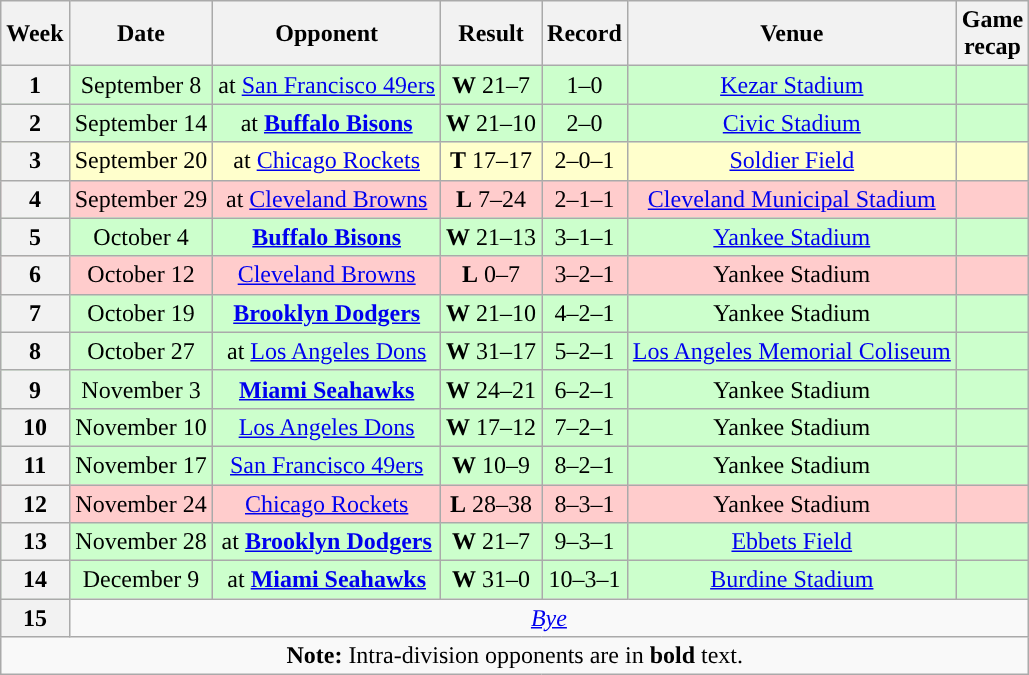<table class="wikitable" style="text-align:center">
<tr>
<th>Week</th>
<th>Date</th>
<th>Opponent</th>
<th>Result</th>
<th>Record</th>
<th>Venue</th>
<th>Game<br>recap</th>
</tr>
<tr style="background: #cfc;">
<th>1</th>
<td>September 8</td>
<td>at <a href='#'>San Francisco 49ers</a></td>
<td><strong>W</strong> 21–7</td>
<td>1–0</td>
<td><a href='#'>Kezar Stadium</a></td>
<td></td>
</tr>
<tr style="background: #cfc;">
<th>2</th>
<td>September 14</td>
<td>at <strong><a href='#'>Buffalo Bisons</a></strong></td>
<td><strong>W</strong> 21–10</td>
<td>2–0</td>
<td><a href='#'>Civic Stadium</a></td>
<td></td>
</tr>
<tr style="background: #ffc;">
<th>3</th>
<td>September 20</td>
<td>at <a href='#'>Chicago Rockets</a></td>
<td><strong>T</strong> 17–17</td>
<td>2–0–1</td>
<td><a href='#'>Soldier Field</a></td>
<td></td>
</tr>
<tr style="background: #fcc;">
<th>4</th>
<td>September 29</td>
<td>at <a href='#'>Cleveland Browns</a></td>
<td><strong>L</strong> 7–24</td>
<td>2–1–1</td>
<td><a href='#'>Cleveland Municipal Stadium</a></td>
<td></td>
</tr>
<tr style="background: #cfc;">
<th>5</th>
<td>October 4</td>
<td><strong><a href='#'>Buffalo Bisons</a></strong></td>
<td><strong>W</strong> 21–13</td>
<td>3–1–1</td>
<td><a href='#'>Yankee Stadium</a></td>
<td></td>
</tr>
<tr style="background: #fcc;">
<th>6</th>
<td>October 12</td>
<td><a href='#'>Cleveland Browns</a></td>
<td><strong>L</strong> 0–7</td>
<td>3–2–1</td>
<td>Yankee Stadium</td>
<td></td>
</tr>
<tr style="background: #cfc;">
<th>7</th>
<td>October 19</td>
<td><strong><a href='#'>Brooklyn Dodgers</a></strong></td>
<td><strong>W</strong> 21–10</td>
<td>4–2–1</td>
<td>Yankee Stadium</td>
<td></td>
</tr>
<tr style="background: #cfc;">
<th>8</th>
<td>October 27</td>
<td>at <a href='#'>Los Angeles Dons</a></td>
<td><strong>W</strong> 31–17</td>
<td>5–2–1</td>
<td><a href='#'>Los Angeles Memorial Coliseum</a></td>
<td></td>
</tr>
<tr style="background: #cfc;">
<th>9</th>
<td>November 3</td>
<td><strong><a href='#'>Miami Seahawks</a></strong></td>
<td><strong>W</strong> 24–21</td>
<td>6–2–1</td>
<td>Yankee Stadium</td>
<td></td>
</tr>
<tr style="background: #cfc;">
<th>10</th>
<td>November 10</td>
<td><a href='#'>Los Angeles Dons</a></td>
<td><strong>W</strong> 17–12</td>
<td>7–2–1</td>
<td>Yankee Stadium</td>
<td></td>
</tr>
<tr style="background: #cfc;">
<th>11</th>
<td>November 17</td>
<td><a href='#'>San Francisco 49ers</a></td>
<td><strong>W</strong> 10–9</td>
<td>8–2–1</td>
<td>Yankee Stadium</td>
<td></td>
</tr>
<tr style="background: #fcc;">
<th>12</th>
<td>November 24</td>
<td><a href='#'>Chicago Rockets</a></td>
<td><strong>L</strong> 28–38</td>
<td>8–3–1</td>
<td>Yankee Stadium</td>
<td></td>
</tr>
<tr style="background: #cfc;">
<th>13</th>
<td>November 28</td>
<td>at <strong><a href='#'>Brooklyn Dodgers</a></strong></td>
<td><strong>W</strong> 21–7</td>
<td>9–3–1</td>
<td><a href='#'>Ebbets Field</a></td>
<td></td>
</tr>
<tr style="background: #cfc;">
<th>14</th>
<td>December 9</td>
<td>at <strong><a href='#'>Miami Seahawks</a></strong></td>
<td><strong>W</strong> 31–0</td>
<td>10–3–1</td>
<td><a href='#'>Burdine Stadium</a></td>
<td></td>
</tr>
<tr>
<th>15</th>
<td colspan="6"><em><a href='#'>Bye</a></em></td>
</tr>
<tr>
<td colspan="8"><strong>Note:</strong> Intra-division opponents are in <strong>bold</strong> text.</td>
</tr>
</table>
